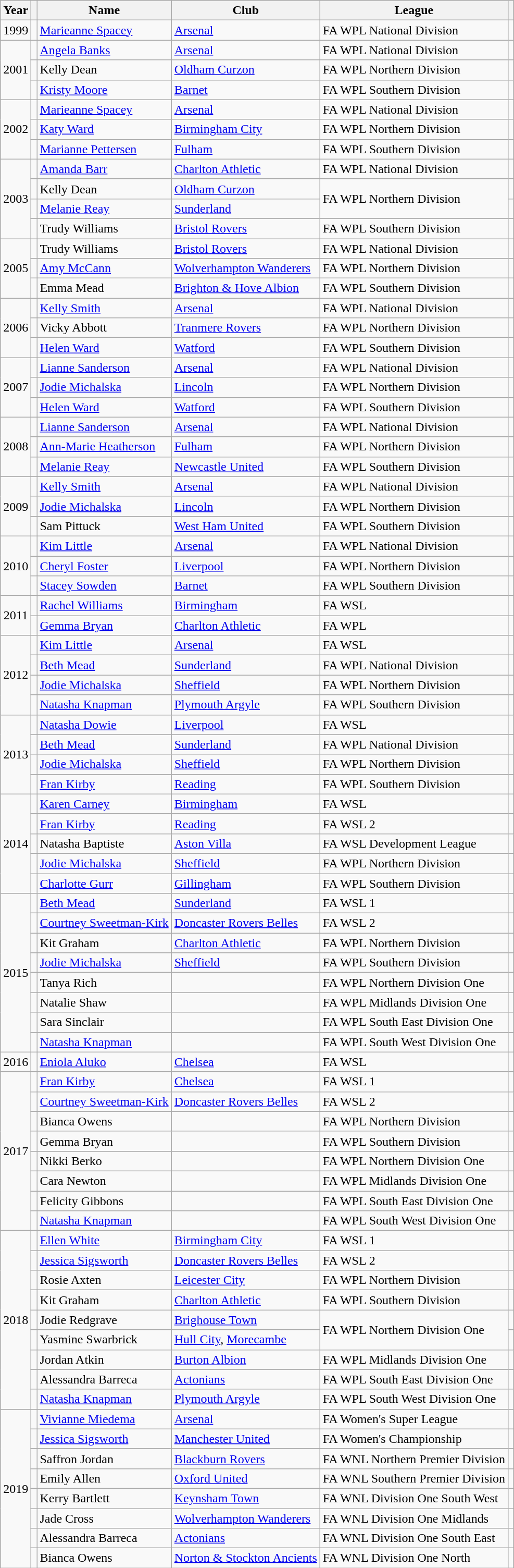<table class="wikitable sortable">
<tr>
<th scope=col>Year</th>
<th scope=col></th>
<th scope=col>Name</th>
<th scope=col>Club</th>
<th scope=col>League</th>
<th scope=col class=unsortable></th>
</tr>
<tr>
<td align="center">1999</td>
<td></td>
<td><a href='#'>Marieanne Spacey</a></td>
<td><a href='#'>Arsenal</a></td>
<td>FA WPL National Division</td>
<td align="center"></td>
</tr>
<tr>
<td rowspan="3"; align="center">2001</td>
<td></td>
<td><a href='#'>Angela Banks</a></td>
<td><a href='#'>Arsenal</a></td>
<td>FA WPL National Division</td>
<td align="center"></td>
</tr>
<tr>
<td></td>
<td>Kelly Dean</td>
<td><a href='#'>Oldham Curzon</a></td>
<td>FA WPL Northern Division</td>
<td align="center"></td>
</tr>
<tr>
<td></td>
<td><a href='#'>Kristy Moore</a></td>
<td><a href='#'>Barnet</a></td>
<td>FA WPL Southern Division</td>
<td align="center"></td>
</tr>
<tr>
<td rowspan="3"; align="center">2002</td>
<td></td>
<td><a href='#'>Marieanne Spacey</a></td>
<td><a href='#'>Arsenal</a></td>
<td>FA WPL National Division</td>
<td align="center"></td>
</tr>
<tr>
<td></td>
<td><a href='#'>Katy Ward</a></td>
<td><a href='#'>Birmingham City</a></td>
<td>FA WPL Northern Division</td>
<td align="center"></td>
</tr>
<tr>
<td></td>
<td><a href='#'>Marianne Pettersen</a></td>
<td><a href='#'>Fulham</a></td>
<td>FA WPL Southern Division</td>
<td align="center"></td>
</tr>
<tr>
<td rowspan="4"; align="center">2003</td>
<td></td>
<td><a href='#'>Amanda Barr</a></td>
<td><a href='#'>Charlton Athletic</a></td>
<td>FA WPL National Division</td>
<td align="center"></td>
</tr>
<tr>
<td></td>
<td>Kelly Dean</td>
<td><a href='#'>Oldham Curzon</a></td>
<td rowspan="2">FA WPL Northern Division</td>
<td align="center"></td>
</tr>
<tr>
<td></td>
<td><a href='#'>Melanie Reay</a></td>
<td><a href='#'>Sunderland</a></td>
<td align="center"></td>
</tr>
<tr>
<td></td>
<td>Trudy Williams</td>
<td><a href='#'>Bristol Rovers</a></td>
<td>FA WPL Southern Division</td>
<td align="center"></td>
</tr>
<tr>
<td rowspan="3"; align="center">2005</td>
<td></td>
<td>Trudy Williams</td>
<td><a href='#'>Bristol Rovers</a></td>
<td>FA WPL National Division</td>
<td align="center"></td>
</tr>
<tr>
<td></td>
<td><a href='#'>Amy McCann</a></td>
<td><a href='#'>Wolverhampton Wanderers</a></td>
<td>FA WPL Northern Division</td>
<td align="center"></td>
</tr>
<tr>
<td></td>
<td>Emma Mead</td>
<td><a href='#'>Brighton & Hove Albion</a></td>
<td>FA WPL Southern Division</td>
<td align="center"></td>
</tr>
<tr>
<td rowspan="3"; align="center">2006</td>
<td></td>
<td><a href='#'>Kelly Smith</a></td>
<td><a href='#'>Arsenal</a></td>
<td>FA WPL National Division</td>
<td align="center"></td>
</tr>
<tr>
<td></td>
<td>Vicky Abbott</td>
<td><a href='#'>Tranmere Rovers</a></td>
<td>FA WPL Northern Division</td>
<td align="center"></td>
</tr>
<tr>
<td></td>
<td><a href='#'>Helen Ward</a></td>
<td><a href='#'>Watford</a></td>
<td>FA WPL Southern Division</td>
<td align="center"></td>
</tr>
<tr>
<td rowspan="3"; align="center">2007</td>
<td></td>
<td><a href='#'>Lianne Sanderson</a></td>
<td><a href='#'>Arsenal</a></td>
<td>FA WPL National Division</td>
<td align="center"></td>
</tr>
<tr>
<td></td>
<td><a href='#'>Jodie Michalska</a></td>
<td><a href='#'>Lincoln</a></td>
<td>FA WPL Northern Division</td>
<td align="center"></td>
</tr>
<tr>
<td></td>
<td><a href='#'>Helen Ward</a></td>
<td><a href='#'>Watford</a></td>
<td>FA WPL Southern Division</td>
<td align="center"></td>
</tr>
<tr>
<td rowspan="3"; align="center">2008</td>
<td></td>
<td><a href='#'>Lianne Sanderson</a></td>
<td><a href='#'>Arsenal</a></td>
<td>FA WPL National Division</td>
<td align="center"></td>
</tr>
<tr>
<td></td>
<td><a href='#'>Ann-Marie Heatherson</a></td>
<td><a href='#'>Fulham</a></td>
<td>FA WPL Northern Division</td>
<td align="center"></td>
</tr>
<tr>
<td></td>
<td><a href='#'>Melanie Reay</a></td>
<td><a href='#'>Newcastle United</a></td>
<td>FA WPL Southern Division</td>
<td align="center"></td>
</tr>
<tr>
<td rowspan="3"; align="center">2009</td>
<td></td>
<td><a href='#'>Kelly Smith</a></td>
<td><a href='#'>Arsenal</a></td>
<td>FA WPL National Division</td>
<td align="center"></td>
</tr>
<tr>
<td></td>
<td><a href='#'>Jodie Michalska</a></td>
<td><a href='#'>Lincoln</a></td>
<td>FA WPL Northern Division</td>
<td align="center"></td>
</tr>
<tr>
<td></td>
<td>Sam Pittuck</td>
<td><a href='#'>West Ham United</a></td>
<td>FA WPL Southern Division</td>
<td align="center"></td>
</tr>
<tr>
<td rowspan="3"; align="center">2010</td>
<td></td>
<td><a href='#'>Kim Little</a></td>
<td><a href='#'>Arsenal</a></td>
<td>FA WPL National Division</td>
<td align="center"></td>
</tr>
<tr>
<td></td>
<td><a href='#'>Cheryl Foster</a></td>
<td><a href='#'>Liverpool</a></td>
<td>FA WPL Northern Division</td>
<td align="center"></td>
</tr>
<tr>
<td></td>
<td><a href='#'>Stacey Sowden</a></td>
<td><a href='#'>Barnet</a></td>
<td>FA WPL Southern Division</td>
<td align="center"></td>
</tr>
<tr>
<td rowspan="2"; align="center">2011</td>
<td></td>
<td><a href='#'>Rachel Williams</a></td>
<td><a href='#'>Birmingham</a></td>
<td>FA WSL</td>
<td align="center"></td>
</tr>
<tr>
<td></td>
<td><a href='#'>Gemma Bryan</a></td>
<td><a href='#'>Charlton Athletic</a></td>
<td>FA WPL</td>
<td align="center"></td>
</tr>
<tr>
<td rowspan="4"; align="center">2012</td>
<td></td>
<td><a href='#'>Kim Little</a></td>
<td><a href='#'>Arsenal</a></td>
<td>FA WSL</td>
<td align="center"></td>
</tr>
<tr>
<td></td>
<td><a href='#'>Beth Mead</a></td>
<td><a href='#'>Sunderland</a></td>
<td>FA WPL National Division</td>
<td align="center"></td>
</tr>
<tr>
<td></td>
<td><a href='#'>Jodie Michalska</a></td>
<td><a href='#'>Sheffield</a></td>
<td>FA WPL Northern Division</td>
<td align="center"></td>
</tr>
<tr>
<td></td>
<td><a href='#'>Natasha Knapman</a></td>
<td><a href='#'>Plymouth Argyle</a></td>
<td>FA WPL Southern Division</td>
<td align="center"></td>
</tr>
<tr>
<td rowspan="4"; align="center">2013</td>
<td></td>
<td><a href='#'>Natasha Dowie</a></td>
<td><a href='#'>Liverpool</a></td>
<td>FA WSL</td>
<td align="center"></td>
</tr>
<tr>
<td></td>
<td><a href='#'>Beth Mead</a></td>
<td><a href='#'>Sunderland</a></td>
<td>FA WPL National Division</td>
<td align="center"></td>
</tr>
<tr>
<td></td>
<td><a href='#'>Jodie Michalska</a></td>
<td><a href='#'>Sheffield</a></td>
<td>FA WPL Northern Division</td>
<td align="center"></td>
</tr>
<tr>
<td></td>
<td><a href='#'>Fran Kirby</a></td>
<td><a href='#'>Reading</a></td>
<td>FA WPL Southern Division</td>
<td align="center"></td>
</tr>
<tr>
<td rowspan="5"; align="center">2014</td>
<td></td>
<td><a href='#'>Karen Carney</a></td>
<td><a href='#'>Birmingham</a></td>
<td>FA WSL</td>
<td align="center"></td>
</tr>
<tr>
<td></td>
<td><a href='#'>Fran Kirby</a></td>
<td><a href='#'>Reading</a></td>
<td>FA WSL 2</td>
<td align="center"></td>
</tr>
<tr>
<td></td>
<td>Natasha Baptiste</td>
<td><a href='#'>Aston Villa</a></td>
<td>FA WSL Development League</td>
<td align="center"></td>
</tr>
<tr>
<td></td>
<td><a href='#'>Jodie Michalska</a></td>
<td><a href='#'>Sheffield</a></td>
<td>FA WPL Northern Division</td>
<td align="center"></td>
</tr>
<tr>
<td></td>
<td><a href='#'>Charlotte Gurr</a></td>
<td><a href='#'>Gillingham</a></td>
<td>FA WPL Southern Division</td>
<td align="center"></td>
</tr>
<tr>
<td rowspan="8"; align="center">2015</td>
<td></td>
<td><a href='#'>Beth Mead</a></td>
<td><a href='#'>Sunderland</a></td>
<td>FA WSL 1</td>
<td align="center"></td>
</tr>
<tr>
<td></td>
<td><a href='#'>Courtney Sweetman-Kirk</a></td>
<td><a href='#'>Doncaster Rovers Belles</a></td>
<td>FA WSL 2</td>
<td align="center"></td>
</tr>
<tr>
<td></td>
<td>Kit Graham</td>
<td><a href='#'>Charlton Athletic</a></td>
<td>FA WPL Northern Division</td>
<td align="center"></td>
</tr>
<tr>
<td></td>
<td><a href='#'>Jodie Michalska</a></td>
<td><a href='#'>Sheffield</a></td>
<td>FA WPL Southern Division</td>
<td align="center"></td>
</tr>
<tr>
<td></td>
<td>Tanya Rich</td>
<td></td>
<td>FA WPL Northern Division One</td>
<td align="center"></td>
</tr>
<tr>
<td></td>
<td>Natalie Shaw</td>
<td></td>
<td>FA WPL Midlands Division One</td>
<td align="center"></td>
</tr>
<tr>
<td></td>
<td>Sara Sinclair</td>
<td></td>
<td>FA WPL South East Division One</td>
<td align="center"></td>
</tr>
<tr>
<td></td>
<td><a href='#'>Natasha Knapman</a></td>
<td></td>
<td>FA WPL South West Division One</td>
<td align="center"></td>
</tr>
<tr>
<td align="center">2016</td>
<td></td>
<td><a href='#'>Eniola Aluko</a></td>
<td><a href='#'>Chelsea</a></td>
<td>FA WSL</td>
<td align="center"></td>
</tr>
<tr>
<td rowspan="8"; align="center">2017</td>
<td></td>
<td><a href='#'>Fran Kirby</a></td>
<td><a href='#'>Chelsea</a></td>
<td>FA WSL 1</td>
<td align="center"></td>
</tr>
<tr>
<td></td>
<td><a href='#'>Courtney Sweetman-Kirk</a></td>
<td><a href='#'>Doncaster Rovers Belles</a></td>
<td>FA WSL 2</td>
<td align="center"></td>
</tr>
<tr>
<td></td>
<td>Bianca Owens</td>
<td></td>
<td>FA WPL Northern Division</td>
<td align="center"></td>
</tr>
<tr>
<td></td>
<td>Gemma Bryan</td>
<td></td>
<td>FA WPL Southern Division</td>
<td align="center"></td>
</tr>
<tr>
<td></td>
<td>Nikki Berko</td>
<td></td>
<td>FA WPL Northern Division One</td>
<td align="center"></td>
</tr>
<tr>
<td></td>
<td>Cara Newton</td>
<td></td>
<td>FA WPL Midlands Division One</td>
<td align="center"></td>
</tr>
<tr>
<td></td>
<td>Felicity Gibbons</td>
<td></td>
<td>FA WPL South East Division One</td>
<td align="center"></td>
</tr>
<tr>
<td></td>
<td><a href='#'>Natasha Knapman</a></td>
<td></td>
<td>FA WPL South West Division One</td>
<td align="center"></td>
</tr>
<tr>
<td rowspan="9"; align="center">2018</td>
<td></td>
<td><a href='#'>Ellen White</a></td>
<td><a href='#'>Birmingham City</a></td>
<td>FA WSL 1</td>
<td align="center"></td>
</tr>
<tr>
<td></td>
<td><a href='#'>Jessica Sigsworth</a></td>
<td><a href='#'>Doncaster Rovers Belles</a></td>
<td>FA WSL 2</td>
<td align="center"></td>
</tr>
<tr>
<td></td>
<td>Rosie Axten</td>
<td><a href='#'>Leicester City</a></td>
<td>FA WPL Northern Division</td>
<td align="center"></td>
</tr>
<tr>
<td></td>
<td>Kit Graham</td>
<td><a href='#'>Charlton Athletic</a></td>
<td>FA WPL Southern Division</td>
<td align="center"></td>
</tr>
<tr>
<td></td>
<td>Jodie Redgrave</td>
<td><a href='#'>Brighouse Town</a></td>
<td rowspan="2">FA WPL Northern Division One</td>
<td align="center"></td>
</tr>
<tr>
<td></td>
<td>Yasmine Swarbrick</td>
<td><a href='#'>Hull City</a>, <a href='#'>Morecambe</a></td>
<td align="center"></td>
</tr>
<tr>
<td></td>
<td>Jordan Atkin</td>
<td><a href='#'>Burton Albion</a></td>
<td>FA WPL Midlands Division One</td>
<td align="center"></td>
</tr>
<tr>
<td></td>
<td>Alessandra Barreca</td>
<td><a href='#'>Actonians</a></td>
<td>FA WPL South East Division One</td>
<td align="center"></td>
</tr>
<tr>
<td></td>
<td><a href='#'>Natasha Knapman</a></td>
<td><a href='#'>Plymouth Argyle</a></td>
<td>FA WPL South West Division One</td>
<td align="center"></td>
</tr>
<tr>
<td rowspan="8"; align="center">2019</td>
<td></td>
<td><a href='#'>Vivianne Miedema</a></td>
<td><a href='#'>Arsenal</a></td>
<td>FA Women's Super League</td>
<td align="center"></td>
</tr>
<tr>
<td></td>
<td><a href='#'>Jessica Sigsworth</a></td>
<td><a href='#'>Manchester United</a></td>
<td>FA Women's Championship</td>
<td align="center"></td>
</tr>
<tr>
<td></td>
<td>Saffron Jordan</td>
<td><a href='#'>Blackburn Rovers</a></td>
<td>FA WNL Northern Premier Division</td>
<td align="center"></td>
</tr>
<tr>
<td></td>
<td>Emily Allen</td>
<td><a href='#'>Oxford United</a></td>
<td>FA WNL Southern Premier Division</td>
<td align="center"></td>
</tr>
<tr>
<td></td>
<td>Kerry Bartlett</td>
<td><a href='#'>Keynsham Town</a></td>
<td>FA WNL Division One South West</td>
<td align="center"></td>
</tr>
<tr>
<td></td>
<td>Jade Cross</td>
<td><a href='#'>Wolverhampton Wanderers</a></td>
<td>FA WNL Division One Midlands</td>
<td align="center"></td>
</tr>
<tr>
<td></td>
<td>Alessandra Barreca</td>
<td><a href='#'>Actonians</a></td>
<td>FA WNL Division One South East</td>
<td align="center"></td>
</tr>
<tr>
<td></td>
<td>Bianca Owens</td>
<td><a href='#'>Norton & Stockton Ancients</a></td>
<td>FA WNL Division One North</td>
<td align="center"></td>
</tr>
</table>
